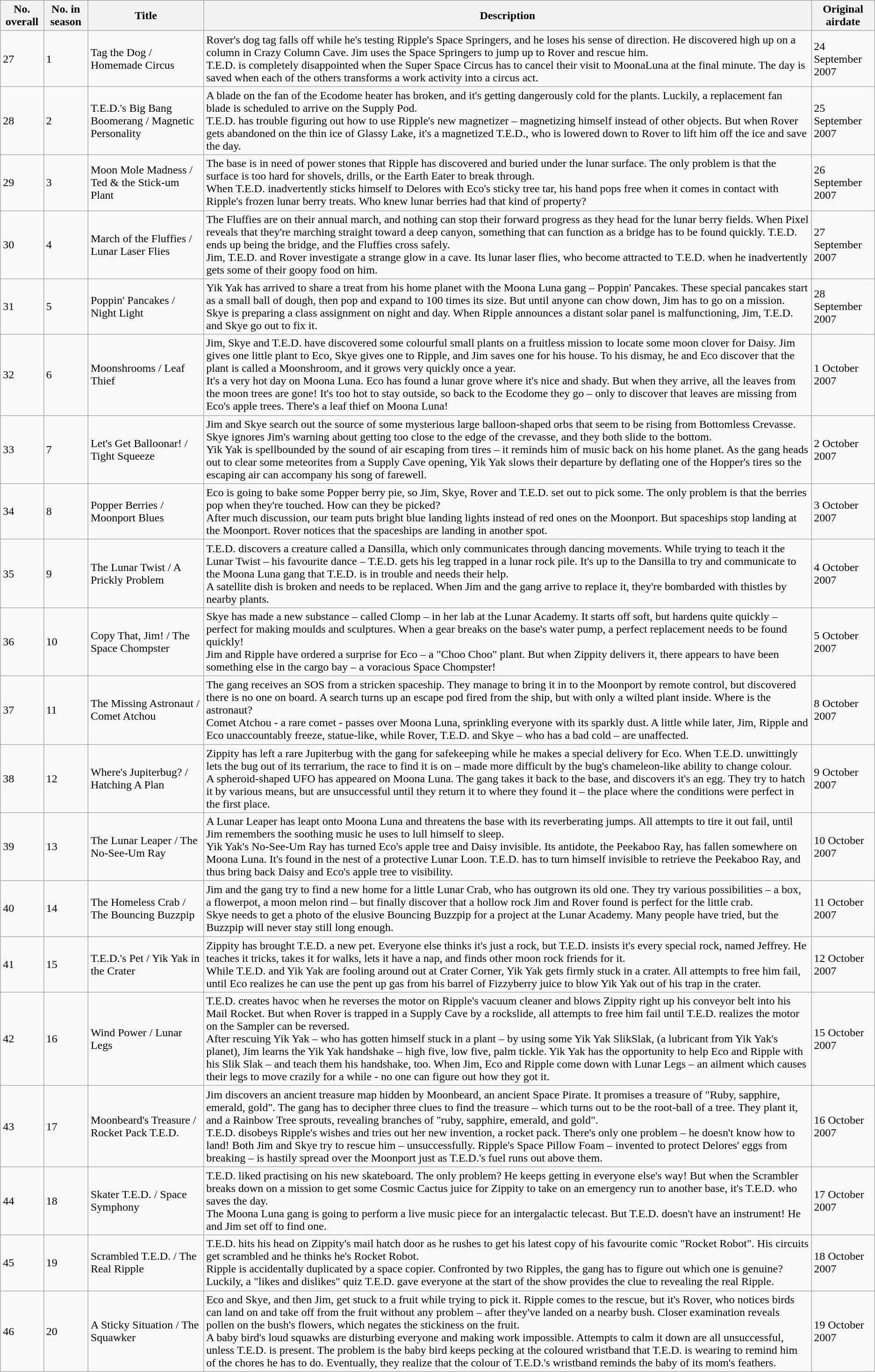<table class="wikitable">
<tr>
<th>No. overall</th>
<th>No. in season</th>
<th>Title</th>
<th>Description</th>
<th>Original airdate</th>
</tr>
<tr>
<td>27</td>
<td>1</td>
<td>Tag the Dog / Homemade Circus</td>
<td>Rover's dog tag falls off while he's testing Ripple's Space Springers, and he loses his sense of direction. He discovered high up on a column in Crazy Column Cave. Jim uses the Space Springers to jump up to Rover and rescue him.<br>T.E.D. is completely disappointed when the Super Space Circus has to cancel their visit to MoonaLuna at the final minute. The day is saved when each of the others transforms a work activity into a circus act.</td>
<td>24 September 2007</td>
</tr>
<tr>
<td>28</td>
<td>2</td>
<td>T.E.D.'s Big Bang Boomerang / Magnetic Personality</td>
<td>A blade on the fan of the Ecodome heater has broken, and it's getting dangerously cold for the plants. Luckily, a replacement fan blade is scheduled to arrive on the Supply Pod.<br>T.E.D. has trouble figuring out how to use Ripple's new magnetizer – magnetizing himself instead of other objects. But when Rover gets abandoned on the thin ice of Glassy Lake, it's a magnetized T.E.D., who is lowered down to Rover to lift him off the ice and save the day.</td>
<td>25 September 2007</td>
</tr>
<tr>
<td>29</td>
<td>3</td>
<td>Moon Mole Madness / Ted & the Stick-um Plant</td>
<td>The base is in need of power stones that Ripple has discovered and buried under the lunar surface. The only problem is that the surface is too hard for shovels, drills, or the Earth Eater to break through.<br>When T.E.D. inadvertently sticks himself to Delores with Eco's sticky tree tar, his hand pops free when it comes in contact with Ripple's frozen lunar berry treats. Who knew lunar berries had that kind of property?</td>
<td>26 September 2007</td>
</tr>
<tr>
<td>30</td>
<td>4</td>
<td>March of the Fluffies / Lunar Laser Flies</td>
<td>The Fluffies are on their annual march, and nothing can stop their forward progress as they head for the lunar berry fields. When Pixel reveals that they're marching straight toward a deep canyon, something that can function as a bridge has to be found quickly. T.E.D. ends up being the bridge, and the Fluffies cross safely.<br>Jim, T.E.D. and Rover investigate a strange glow in a cave. Its lunar laser flies, who become attracted to T.E.D. when he inadvertently gets some of their goopy food on him.</td>
<td>27 September 2007</td>
</tr>
<tr>
<td>31</td>
<td>5</td>
<td>Poppin' Pancakes / Night Light</td>
<td>Yik Yak has arrived to share a treat from his home planet with the Moona Luna gang – Poppin' Pancakes. These special pancakes start as a small ball of dough, then pop and expand to 100 times its size. But until anyone can chow down, Jim has to go on a mission.<br>Skye is preparing a class assignment on night and day. When Ripple announces a distant solar panel is malfunctioning, Jim, T.E.D. and Skye go out to fix it.</td>
<td>28 September 2007</td>
</tr>
<tr>
<td>32</td>
<td>6</td>
<td>Moonshrooms / Leaf Thief</td>
<td>Jim, Skye and T.E.D. have discovered some colourful small plants on a fruitless mission to locate some moon clover for Daisy. Jim gives one little plant to Eco, Skye gives one to Ripple, and Jim saves one for his house. To his dismay, he and Eco discover that the plant is called a Moonshroom, and it grows very quickly once a year.<br>It's a very hot day on Moona Luna. Eco has found a lunar grove where it's nice and shady. But when they arrive, all the leaves from the moon trees are gone! It's too hot to stay outside, so back to the Ecodome they go – only to discover that leaves are missing from Eco's apple trees. There's a leaf thief on Moona Luna!</td>
<td>1 October 2007</td>
</tr>
<tr>
<td>33</td>
<td>7</td>
<td>Let's Get Balloonar! / Tight Squeeze</td>
<td>Jim and Skye search out the source of some mysterious large balloon-shaped orbs that seem to be rising from Bottomless Crevasse. Skye ignores Jim's warning about getting too close to the edge of the crevasse, and they both slide to the bottom.<br>Yik Yak is spellbounded by the sound of air escaping from tires – it reminds him of music back on his home planet. As the gang heads out to clear some meteorites from a Supply Cave opening, Yik Yak slows their departure by deflating one of the Hopper's tires so the escaping air can accompany his song of farewell.</td>
<td>2 October 2007</td>
</tr>
<tr>
<td>34</td>
<td>8</td>
<td>Popper Berries / Moonport Blues</td>
<td>Eco is going to bake some Popper berry pie, so Jim, Skye, Rover and T.E.D. set out to pick some. The only problem is that the berries pop when they're touched. How can they be picked?<br>After much discussion, our team puts bright blue landing lights instead of red ones on the Moonport. But spaceships stop landing at the Moonport. Rover notices that the spaceships are landing in another spot.</td>
<td>3 October 2007</td>
</tr>
<tr>
<td>35</td>
<td>9</td>
<td>The Lunar Twist / A Prickly Problem</td>
<td>T.E.D. discovers a creature called a Dansilla, which only communicates through dancing movements. While trying to teach it the Lunar Twist – his favourite dance – T.E.D. gets his leg trapped in a lunar rock pile. It's up to the Dansilla to try and communicate to the Moona Luna gang that T.E.D. is in trouble and needs their help.<br>A satellite dish is broken and needs to be replaced. When Jim and the gang arrive to replace it, they're bombarded with thistles by nearby plants.</td>
<td>4 October 2007</td>
</tr>
<tr>
<td>36</td>
<td>10</td>
<td>Copy That, Jim! / The Space Chompster</td>
<td>Skye has made a new substance – called Clomp – in her lab at the Lunar Academy. It starts off soft, but hardens quite quickly – perfect for making moulds and sculptures. When a gear breaks on the base's water pump, a perfect replacement needs to be found quickly!<br>Jim and Ripple have ordered a surprise for Eco – a "Choo Choo" plant. But when Zippity delivers it, there appears to have been something else in the cargo bay – a voracious Space Chompster!</td>
<td>5 October 2007</td>
</tr>
<tr>
<td>37</td>
<td>11</td>
<td>The Missing Astronaut / Comet Atchou</td>
<td>The gang receives an SOS from a stricken spaceship. They manage to bring it in to the Moonport by remote control, but discovered there is no one on board. A search turns up an escape pod fired from the ship, but with only a wilted plant inside. Where is the astronaut?<br>Comet Atchou - a rare comet - passes over Moona Luna, sprinkling everyone with its sparkly dust. A little while later, Jim, Ripple and Eco unaccountably freeze, statue-like, while Rover, T.E.D. and Skye – who has a bad cold – are unaffected.</td>
<td>8 October 2007</td>
</tr>
<tr>
<td>38</td>
<td>12</td>
<td>Where's Jupiterbug? / Hatching A Plan</td>
<td>Zippity has left a rare Jupiterbug with the gang for safekeeping while he makes a special delivery for Eco. When T.E.D. unwittingly lets the bug out of its terrarium, the race to find it is on – made more difficult by the bug's chameleon-like ability to change colour.<br>A spheroid-shaped UFO has appeared on Moona Luna. The gang takes it back to the base, and discovers it's an egg. They try to hatch it by various means, but are unsuccessful until they return it to where they found it – the place where the conditions were perfect in the first place.</td>
<td>9 October 2007</td>
</tr>
<tr>
<td>39</td>
<td>13</td>
<td>The Lunar Leaper / The No-See-Um Ray</td>
<td>A Lunar Leaper has leapt onto Moona Luna and threatens the base with its reverberating jumps. All attempts to tire it out fail, until Jim remembers the soothing music he uses to lull himself to sleep.<br>Yik Yak's No-See-Um Ray has turned Eco's apple tree and Daisy invisible. Its antidote, the Peekaboo Ray, has fallen somewhere on Moona Luna. It's found in the nest of a protective Lunar Loon. T.E.D. has to turn himself invisible to retrieve the Peekaboo Ray, and thus bring back Daisy and Eco's apple tree to visibility.</td>
<td>10 October 2007</td>
</tr>
<tr>
<td>40</td>
<td>14</td>
<td>The Homeless Crab / The Bouncing Buzzpip</td>
<td>Jim and the gang try to find a new home for a little Lunar Crab, who has outgrown its old one. They try various possibilities – a box, a flowerpot, a moon melon rind – but finally discover that a hollow rock Jim and Rover found is perfect for the little crab.<br>Skye needs to get a photo of the elusive Bouncing Buzzpip for a project at the Lunar Academy. Many people have tried, but the Buzzpip will never stay still long enough.</td>
<td>11 October 2007</td>
</tr>
<tr>
<td>41</td>
<td>15</td>
<td>T.E.D.'s Pet / Yik Yak in the Crater</td>
<td>Zippity has brought T.E.D. a new pet. Everyone else thinks it's just a rock, but T.E.D. insists it's every special rock, named Jeffrey. He teaches it tricks, takes it for walks, lets it have a nap, and finds other moon rock friends for it.<br>While T.E.D. and Yik Yak are fooling around out at Crater Corner, Yik Yak gets firmly stuck in a crater. All attempts to free him fail, until Eco realizes he can use the pent up gas from his barrel of Fizzyberry juice to blow Yik Yak out of his trap in the crater.</td>
<td>12 October 2007</td>
</tr>
<tr>
<td>42</td>
<td>16</td>
<td>Wind Power / Lunar Legs</td>
<td>T.E.D. creates havoc when he reverses the motor on Ripple's vacuum cleaner and blows Zippity right up his conveyor belt into his Mail Rocket. But when Rover is trapped in a Supply Cave by a rockslide, all attempts to free him fail until T.E.D. realizes the motor on the Sampler can be reversed.<br>After rescuing Yik Yak – who has gotten himself stuck in a plant – by using some Yik Yak SlikSlak, (a lubricant from Yik Yak's planet), Jim learns the Yik Yak handshake – high five, low five, palm tickle. Yik Yak has the opportunity to help Eco and Ripple with his Slik Slak – and teach them his handshake, too. When Jim, Eco and Ripple come down with Lunar Legs – an ailment which causes their legs to move crazily for a while - no one can figure out how they got it.</td>
<td>15 October 2007</td>
</tr>
<tr>
<td>43</td>
<td>17</td>
<td>Moonbeard's Treasure / Rocket Pack T.E.D.</td>
<td>Jim discovers an ancient treasure map hidden by Moonbeard, an ancient Space Pirate. It promises a treasure of "Ruby, sapphire, emerald, gold". The gang has to decipher three clues to find the treasure – which turns out to be the root-ball of a tree. They plant it, and a Rainbow Tree sprouts, revealing branches of "ruby, sapphire, emerald, and gold".<br>T.E.D. disobeys Ripple's wishes and tries out her new invention, a rocket pack. There's only one problem – he doesn't know how to land! Both Jim and Skye try to rescue him – unsuccessfully. Ripple's Space Pillow Foam – invented to protect Delores' eggs from breaking – is hastily spread over the Moonport just as T.E.D.'s fuel runs out above them.</td>
<td>16 October 2007</td>
</tr>
<tr>
<td>44</td>
<td>18</td>
<td>Skater T.E.D. / Space Symphony</td>
<td>T.E.D. liked practising on his new skateboard. The only problem? He keeps getting in everyone else's way! But when the Scrambler breaks down on a mission to get some Cosmic Cactus juice for Zippity to take on an emergency run to another base, it's T.E.D. who saves the day.<br>The Moona Luna gang is going to perform a live music piece for an intergalactic telecast. But T.E.D. doesn't have an instrument! He and Jim set off to find one.</td>
<td>17 October 2007</td>
</tr>
<tr>
<td>45</td>
<td>19</td>
<td>Scrambled T.E.D. / The Real Ripple</td>
<td>T.E.D. hits his head on Zippity's mail hatch door as he rushes to get his latest copy of his favourite comic "Rocket Robot". His circuits get scrambled and he thinks he's Rocket Robot.<br>Ripple is accidentally duplicated by a space copier. Confronted by two Ripples, the gang has to figure out which one is genuine? Luckily, a "likes and dislikes" quiz T.E.D. gave everyone at the start of the show provides the clue to revealing the real Ripple.</td>
<td>18 October 2007</td>
</tr>
<tr>
<td>46</td>
<td>20</td>
<td>A Sticky Situation / The Squawker</td>
<td>Eco and Skye, and then Jim, get stuck to a fruit while trying to pick it. Ripple comes to the rescue, but it's Rover, who notices birds can land on and take off from the fruit without any problem – after they've landed on a nearby bush. Closer examination reveals pollen on the bush's flowers, which negates the stickiness on the fruit.<br>A baby bird's loud squawks are disturbing everyone and making work impossible. Attempts to calm it down are all unsuccessful, unless T.E.D. is present. The problem is the baby bird keeps pecking at the coloured wristband that T.E.D. is wearing to remind him of the chores he has to do. Eventually, they realize that the colour of T.E.D.'s wristband reminds the baby of its mom's feathers.</td>
<td>19 October 2007</td>
</tr>
</table>
